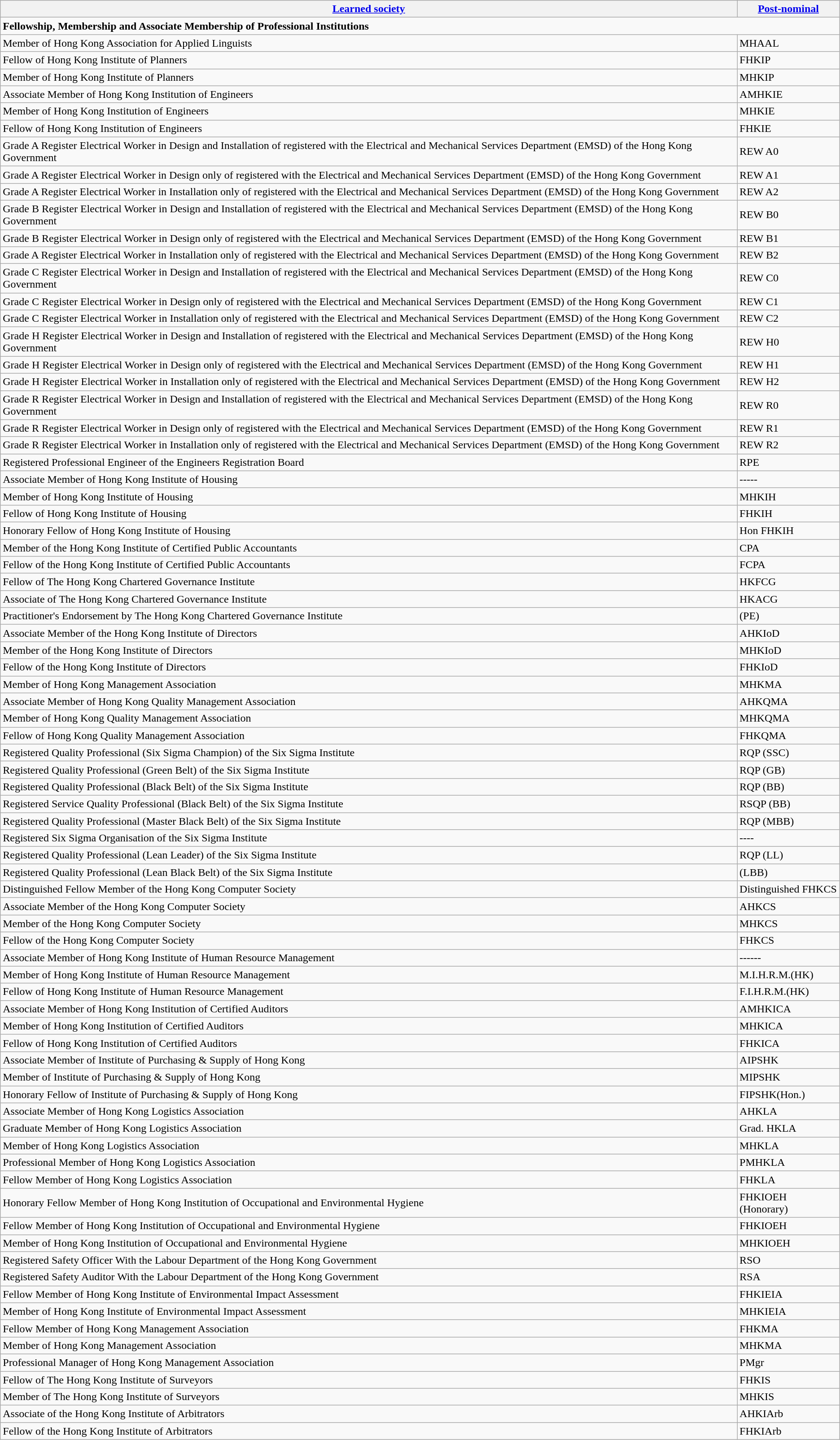<table class="wikitable">
<tr>
<th><a href='#'>Learned society</a></th>
<th><a href='#'>Post-nominal</a></th>
</tr>
<tr>
<td colspan=2><strong>Fellowship, Membership and Associate Membership of Professional Institutions </strong></td>
</tr>
<tr>
<td>Member of Hong Kong Association for Applied Linguists</td>
<td>MHAAL</td>
</tr>
<tr>
<td>Fellow of Hong Kong Institute of Planners</td>
<td>FHKIP</td>
</tr>
<tr>
<td>Member of Hong Kong Institute of Planners</td>
<td>MHKIP</td>
</tr>
<tr>
<td>Associate Member of Hong Kong Institution of Engineers</td>
<td>AMHKIE</td>
</tr>
<tr>
<td>Member of Hong Kong Institution of Engineers</td>
<td>MHKIE</td>
</tr>
<tr>
<td>Fellow of Hong Kong Institution of Engineers</td>
<td>FHKIE</td>
</tr>
<tr>
<td>Grade A Register Electrical Worker in Design and Installation of registered with the Electrical and Mechanical Services Department (EMSD) of the Hong Kong Government</td>
<td>REW A0</td>
</tr>
<tr>
<td>Grade A Register Electrical Worker in Design only of registered with the Electrical and Mechanical Services Department (EMSD) of the Hong Kong Government</td>
<td>REW A1</td>
</tr>
<tr>
<td>Grade A Register Electrical Worker in Installation only of registered with the Electrical and Mechanical Services Department (EMSD) of the Hong Kong Government</td>
<td>REW A2</td>
</tr>
<tr>
<td>Grade B Register Electrical Worker in Design and Installation of registered with the Electrical and Mechanical Services Department (EMSD) of the Hong Kong Government</td>
<td>REW B0</td>
</tr>
<tr>
<td>Grade B Register Electrical Worker in Design only of registered with the Electrical and Mechanical Services Department (EMSD) of the Hong Kong Government</td>
<td>REW B1</td>
</tr>
<tr>
<td>Grade A Register Electrical Worker in Installation only of registered with the Electrical and Mechanical Services Department (EMSD) of the Hong Kong Government</td>
<td>REW B2</td>
</tr>
<tr>
<td>Grade C Register Electrical Worker in Design and Installation of registered with the Electrical and Mechanical Services Department (EMSD) of the Hong Kong Government</td>
<td>REW C0</td>
</tr>
<tr>
<td>Grade C Register Electrical Worker in Design only of registered with the Electrical and Mechanical Services Department (EMSD) of the Hong Kong Government</td>
<td>REW C1</td>
</tr>
<tr>
<td>Grade C Register Electrical Worker in Installation only of registered with the Electrical and Mechanical Services Department (EMSD) of the Hong Kong Government</td>
<td>REW C2</td>
</tr>
<tr>
<td>Grade H Register Electrical Worker in Design and Installation of registered with the Electrical and Mechanical Services Department (EMSD) of the Hong Kong Government</td>
<td>REW H0</td>
</tr>
<tr>
<td>Grade H Register Electrical Worker in Design only of registered with the Electrical and Mechanical Services Department (EMSD) of the Hong Kong Government</td>
<td>REW H1</td>
</tr>
<tr>
<td>Grade H Register Electrical Worker in Installation only of registered with the Electrical and Mechanical Services Department (EMSD) of the Hong Kong Government</td>
<td>REW H2</td>
</tr>
<tr>
<td>Grade R Register Electrical Worker in Design and Installation of registered with the Electrical and Mechanical Services Department (EMSD) of the Hong Kong Government</td>
<td>REW R0</td>
</tr>
<tr>
<td>Grade R Register Electrical Worker in Design only of registered with the Electrical and Mechanical Services Department (EMSD) of the Hong Kong Government</td>
<td>REW R1</td>
</tr>
<tr>
<td>Grade R Register Electrical Worker in Installation only of registered with the Electrical and Mechanical Services Department (EMSD) of the Hong Kong Government</td>
<td>REW R2</td>
</tr>
<tr>
<td>Registered Professional Engineer of the Engineers Registration Board</td>
<td>RPE</td>
</tr>
<tr>
<td>Associate Member of Hong Kong Institute of Housing</td>
<td>-----</td>
</tr>
<tr>
<td>Member of Hong Kong Institute of Housing</td>
<td>MHKIH</td>
</tr>
<tr>
<td>Fellow of Hong Kong Institute of Housing</td>
<td>FHKIH</td>
</tr>
<tr>
<td>Honorary Fellow of Hong Kong Institute of Housing</td>
<td>Hon FHKIH</td>
</tr>
<tr>
<td>Member of the Hong Kong Institute of Certified Public Accountants</td>
<td>CPA</td>
</tr>
<tr>
<td>Fellow of the Hong Kong Institute of Certified Public Accountants</td>
<td>FCPA</td>
</tr>
<tr>
<td>Fellow of The Hong Kong Chartered Governance Institute</td>
<td>HKFCG</td>
</tr>
<tr>
<td>Associate of The Hong Kong Chartered Governance Institute</td>
<td>HKACG</td>
</tr>
<tr>
<td>Practitioner's Endorsement by The Hong Kong Chartered Governance Institute</td>
<td>(PE)</td>
</tr>
<tr>
<td>Associate Member of the Hong Kong Institute of Directors</td>
<td>AHKIoD</td>
</tr>
<tr>
<td>Member of the Hong Kong Institute of Directors</td>
<td>MHKIoD</td>
</tr>
<tr>
<td>Fellow of the Hong Kong Institute of Directors</td>
<td>FHKIoD</td>
</tr>
<tr>
<td>Member of Hong Kong Management Association</td>
<td>MHKMA</td>
</tr>
<tr>
<td>Associate Member of Hong Kong Quality Management Association</td>
<td>AHKQMA</td>
</tr>
<tr>
<td>Member of Hong Kong Quality Management Association</td>
<td>MHKQMA</td>
</tr>
<tr>
<td>Fellow of Hong Kong Quality Management Association</td>
<td>FHKQMA</td>
</tr>
<tr>
<td>Registered Quality Professional (Six Sigma Champion) of the Six Sigma Institute</td>
<td>RQP (SSC)</td>
</tr>
<tr>
<td>Registered Quality Professional (Green Belt) of the Six Sigma Institute</td>
<td>RQP (GB)</td>
</tr>
<tr>
<td>Registered Quality Professional (Black Belt) of the Six Sigma Institute</td>
<td>RQP (BB)</td>
</tr>
<tr>
<td>Registered Service Quality Professional (Black Belt) of the Six Sigma Institute</td>
<td>RSQP (BB)</td>
</tr>
<tr>
<td>Registered Quality Professional (Master Black Belt) of the Six Sigma Institute</td>
<td>RQP (MBB)</td>
</tr>
<tr>
<td>Registered Six Sigma Organisation of the Six Sigma Institute</td>
<td>----</td>
</tr>
<tr>
<td>Registered Quality Professional (Lean Leader) of the Six Sigma Institute</td>
<td>RQP (LL)</td>
</tr>
<tr>
<td>Registered Quality Professional (Lean Black Belt) of the Six Sigma Institute</td>
<td>(LBB)</td>
</tr>
<tr>
<td>Distinguished Fellow Member of the Hong Kong Computer Society</td>
<td>Distinguished FHKCS</td>
</tr>
<tr>
<td>Associate Member of the Hong Kong Computer Society</td>
<td>AHKCS</td>
</tr>
<tr>
<td>Member of the Hong Kong Computer Society</td>
<td>MHKCS</td>
</tr>
<tr>
<td>Fellow of the Hong Kong Computer Society</td>
<td>FHKCS</td>
</tr>
<tr>
<td>Associate Member of Hong Kong Institute of Human Resource Management</td>
<td>------</td>
</tr>
<tr>
<td>Member of Hong Kong Institute of Human Resource Management</td>
<td>M.I.H.R.M.(HK)</td>
</tr>
<tr>
<td>Fellow of Hong Kong Institute of Human Resource Management</td>
<td>F.I.H.R.M.(HK)</td>
</tr>
<tr>
<td>Associate Member of Hong Kong Institution of Certified Auditors</td>
<td>AMHKICA</td>
</tr>
<tr>
<td>Member of Hong Kong Institution of Certified Auditors</td>
<td>MHKICA</td>
</tr>
<tr>
<td>Fellow of Hong Kong Institution of Certified Auditors</td>
<td>FHKICA</td>
</tr>
<tr>
<td>Associate Member of Institute of Purchasing & Supply of Hong Kong</td>
<td>AIPSHK</td>
</tr>
<tr>
<td>Member of Institute of Purchasing & Supply of Hong Kong</td>
<td>MIPSHK</td>
</tr>
<tr>
<td>Honorary Fellow of Institute of Purchasing & Supply of Hong Kong</td>
<td>FIPSHK(Hon.)</td>
</tr>
<tr>
<td>Associate Member of Hong Kong Logistics Association</td>
<td>AHKLA</td>
</tr>
<tr>
<td>Graduate Member of Hong Kong Logistics Association</td>
<td>Grad. HKLA</td>
</tr>
<tr>
<td>Member of Hong Kong Logistics Association</td>
<td>MHKLA</td>
</tr>
<tr>
<td>Professional Member of Hong Kong Logistics Association</td>
<td>PMHKLA</td>
</tr>
<tr>
<td>Fellow Member of Hong Kong Logistics Association</td>
<td>FHKLA</td>
</tr>
<tr>
<td>Honorary Fellow Member of Hong Kong Institution of Occupational and Environmental Hygiene</td>
<td>FHKIOEH (Honorary)</td>
</tr>
<tr>
<td>Fellow Member of Hong Kong Institution of Occupational and Environmental Hygiene</td>
<td>FHKIOEH</td>
</tr>
<tr>
<td>Member of Hong Kong Institution of Occupational and Environmental Hygiene</td>
<td>MHKIOEH</td>
</tr>
<tr>
<td>Registered Safety Officer With the Labour Department of the Hong Kong Government</td>
<td>RSO</td>
</tr>
<tr>
<td>Registered Safety Auditor With the Labour Department of the Hong Kong Government</td>
<td>RSA</td>
</tr>
<tr>
<td>Fellow Member of Hong Kong Institute of Environmental Impact Assessment</td>
<td>FHKIEIA</td>
</tr>
<tr>
<td>Member of Hong Kong Institute of Environmental Impact Assessment</td>
<td>MHKIEIA</td>
</tr>
<tr>
<td>Fellow Member of Hong Kong Management Association</td>
<td>FHKMA</td>
</tr>
<tr>
<td>Member of Hong Kong Management Association</td>
<td>MHKMA</td>
</tr>
<tr>
<td>Professional Manager of Hong Kong Management Association</td>
<td>PMgr</td>
</tr>
<tr>
<td>Fellow of The Hong Kong Institute of Surveyors</td>
<td>FHKIS</td>
</tr>
<tr>
<td>Member of The Hong Kong Institute of Surveyors</td>
<td>MHKIS</td>
</tr>
<tr>
<td>Associate of the Hong Kong Institute of Arbitrators</td>
<td>AHKIArb</td>
</tr>
<tr>
<td>Fellow of the Hong Kong Institute of Arbitrators</td>
<td>FHKIArb</td>
</tr>
</table>
